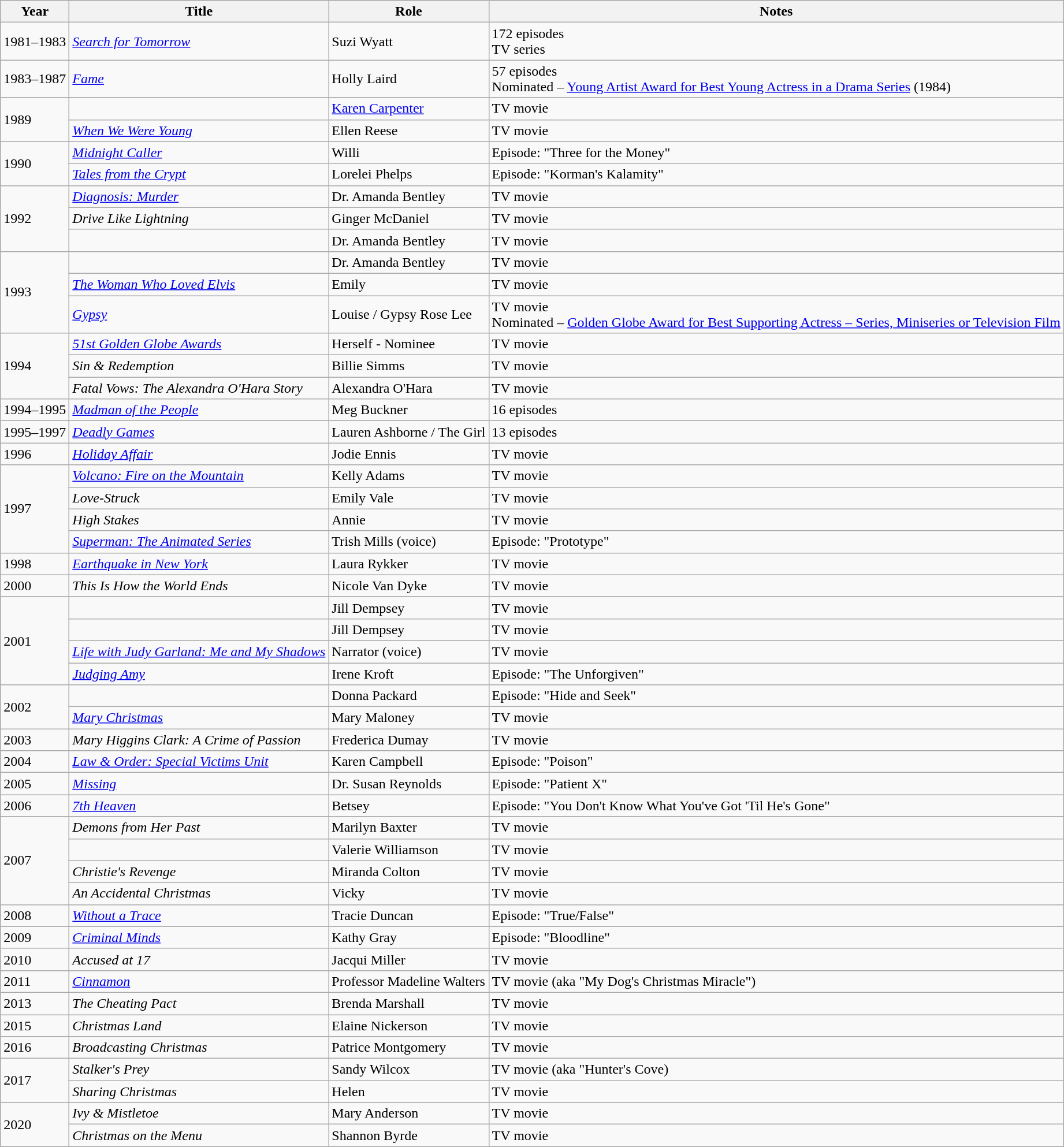<table class="wikitable sortable">
<tr>
<th>Year</th>
<th>Title</th>
<th>Role</th>
<th class="unsortable">Notes</th>
</tr>
<tr>
<td style="white-space:nowrap;">1981–1983</td>
<td><em><a href='#'>Search for Tomorrow</a></em></td>
<td>Suzi Wyatt</td>
<td>172 episodes<br>TV series</td>
</tr>
<tr>
<td>1983–1987</td>
<td><em><a href='#'>Fame</a></em></td>
<td>Holly Laird</td>
<td>57 episodes<br>Nominated – <a href='#'>Young Artist Award for Best Young Actress in a Drama Series</a> (1984)</td>
</tr>
<tr>
<td rowspan="2">1989</td>
<td><em></em></td>
<td><a href='#'>Karen Carpenter</a></td>
<td>TV movie</td>
</tr>
<tr>
<td><em><a href='#'>When We Were Young</a></em></td>
<td>Ellen Reese</td>
<td>TV movie</td>
</tr>
<tr>
<td rowspan="2">1990</td>
<td><em><a href='#'>Midnight Caller</a></em></td>
<td>Willi</td>
<td>Episode: "Three for the Money"</td>
</tr>
<tr>
<td><em><a href='#'>Tales from the Crypt</a></em></td>
<td>Lorelei Phelps</td>
<td>Episode: "Korman's Kalamity"</td>
</tr>
<tr>
<td rowspan="3">1992</td>
<td><em><a href='#'>Diagnosis: Murder</a></em></td>
<td>Dr. Amanda Bentley</td>
<td>TV movie</td>
</tr>
<tr>
<td><em>Drive Like Lightning</em></td>
<td>Ginger McDaniel</td>
<td>TV movie</td>
</tr>
<tr>
<td><em></em></td>
<td>Dr. Amanda Bentley</td>
<td>TV movie</td>
</tr>
<tr>
<td rowspan="3">1993</td>
<td><em></em></td>
<td>Dr. Amanda Bentley</td>
<td>TV movie</td>
</tr>
<tr>
<td><em><a href='#'>The Woman Who Loved Elvis</a></em></td>
<td>Emily</td>
<td>TV movie</td>
</tr>
<tr>
<td><em><a href='#'>Gypsy</a></em></td>
<td>Louise / Gypsy Rose Lee</td>
<td>TV movie<br>Nominated – <a href='#'>Golden Globe Award for Best Supporting Actress – Series, Miniseries or Television Film</a></td>
</tr>
<tr>
<td rowspan="3">1994</td>
<td><em><a href='#'>51st Golden Globe Awards</a></em></td>
<td>Herself - Nominee</td>
<td>TV movie</td>
</tr>
<tr>
<td><em>Sin & Redemption</em></td>
<td>Billie Simms</td>
<td>TV movie</td>
</tr>
<tr>
<td><em>Fatal Vows: The Alexandra O'Hara Story</em></td>
<td>Alexandra O'Hara</td>
<td>TV movie</td>
</tr>
<tr>
<td>1994–1995</td>
<td><em><a href='#'>Madman of the People</a></em></td>
<td>Meg Buckner</td>
<td>16 episodes</td>
</tr>
<tr>
<td>1995–1997</td>
<td><em><a href='#'>Deadly Games</a></em></td>
<td>Lauren Ashborne / The Girl</td>
<td>13 episodes</td>
</tr>
<tr>
<td>1996</td>
<td><em><a href='#'>Holiday Affair</a></em></td>
<td>Jodie Ennis</td>
<td>TV movie</td>
</tr>
<tr>
<td rowspan="4">1997</td>
<td><em><a href='#'>Volcano: Fire on the Mountain</a></em></td>
<td>Kelly Adams</td>
<td>TV movie</td>
</tr>
<tr>
<td><em>Love-Struck</em></td>
<td>Emily Vale</td>
<td>TV movie</td>
</tr>
<tr>
<td><em>High Stakes</em></td>
<td>Annie</td>
<td>TV movie</td>
</tr>
<tr>
<td><em><a href='#'>Superman: The Animated Series</a></em></td>
<td>Trish Mills (voice)</td>
<td>Episode: "Prototype"</td>
</tr>
<tr>
<td>1998</td>
<td><em><a href='#'>Earthquake in New York</a></em></td>
<td>Laura Rykker</td>
<td>TV movie</td>
</tr>
<tr>
<td>2000</td>
<td><em>This Is How the World Ends</em></td>
<td>Nicole Van Dyke</td>
<td>TV movie</td>
</tr>
<tr>
<td rowspan="4">2001</td>
<td><em></em></td>
<td>Jill Dempsey</td>
<td>TV movie</td>
</tr>
<tr>
<td><em></em></td>
<td>Jill Dempsey</td>
<td>TV movie</td>
</tr>
<tr>
<td><em><a href='#'>Life with Judy Garland: Me and My Shadows</a></em></td>
<td>Narrator (voice)</td>
<td>TV movie</td>
</tr>
<tr>
<td><em><a href='#'>Judging Amy</a></em></td>
<td>Irene Kroft</td>
<td>Episode: "The Unforgiven"</td>
</tr>
<tr>
<td rowspan="2">2002</td>
<td><em></em></td>
<td>Donna Packard</td>
<td>Episode: "Hide and Seek"</td>
</tr>
<tr>
<td><em><a href='#'>Mary Christmas</a></em></td>
<td>Mary Maloney</td>
<td>TV movie</td>
</tr>
<tr>
<td>2003</td>
<td><em>Mary Higgins Clark: A Crime of Passion</em></td>
<td>Frederica Dumay</td>
<td>TV movie</td>
</tr>
<tr>
<td>2004</td>
<td><em><a href='#'>Law & Order: Special Victims Unit</a></em></td>
<td>Karen Campbell</td>
<td>Episode: "Poison"</td>
</tr>
<tr>
<td>2005</td>
<td><em><a href='#'>Missing</a></em></td>
<td>Dr. Susan Reynolds</td>
<td>Episode: "Patient X"</td>
</tr>
<tr>
<td>2006</td>
<td><em><a href='#'>7th Heaven</a></em></td>
<td>Betsey</td>
<td>Episode: "You Don't Know What You've Got 'Til He's Gone"</td>
</tr>
<tr>
<td rowspan="4">2007</td>
<td><em>Demons from Her Past</em></td>
<td>Marilyn Baxter</td>
<td>TV movie</td>
</tr>
<tr>
<td><em></em></td>
<td>Valerie Williamson</td>
<td>TV movie</td>
</tr>
<tr>
<td><em>Christie's Revenge</em></td>
<td>Miranda Colton</td>
<td>TV movie</td>
</tr>
<tr>
<td><em>An Accidental Christmas</em></td>
<td>Vicky</td>
<td>TV movie</td>
</tr>
<tr>
<td>2008</td>
<td><em><a href='#'>Without a Trace</a></em></td>
<td>Tracie Duncan</td>
<td>Episode: "True/False"</td>
</tr>
<tr>
<td>2009</td>
<td><em><a href='#'>Criminal Minds</a></em></td>
<td>Kathy Gray</td>
<td>Episode: "Bloodline"</td>
</tr>
<tr>
<td>2010</td>
<td><em>Accused at 17</em></td>
<td>Jacqui Miller</td>
<td>TV movie</td>
</tr>
<tr>
<td>2011</td>
<td><em><a href='#'>Cinnamon</a></em></td>
<td>Professor Madeline Walters</td>
<td>TV movie (aka "My Dog's Christmas Miracle")</td>
</tr>
<tr>
<td>2013</td>
<td><em>The Cheating Pact</em></td>
<td>Brenda Marshall</td>
<td>TV movie</td>
</tr>
<tr>
<td>2015</td>
<td><em>Christmas Land</em></td>
<td>Elaine Nickerson</td>
<td>TV movie</td>
</tr>
<tr>
<td>2016</td>
<td><em>Broadcasting Christmas</em></td>
<td>Patrice Montgomery</td>
<td>TV movie</td>
</tr>
<tr>
<td rowspan="2">2017</td>
<td><em>Stalker's Prey</em></td>
<td>Sandy Wilcox</td>
<td>TV movie (aka "Hunter's Cove)</td>
</tr>
<tr>
<td><em>Sharing Christmas</em></td>
<td>Helen</td>
<td>TV movie</td>
</tr>
<tr>
<td rowspan="2">2020</td>
<td><em>Ivy & Mistletoe</em></td>
<td>Mary Anderson</td>
<td>TV movie</td>
</tr>
<tr>
<td><em>Christmas on the Menu</em></td>
<td>Shannon Byrde</td>
<td>TV movie</td>
</tr>
</table>
